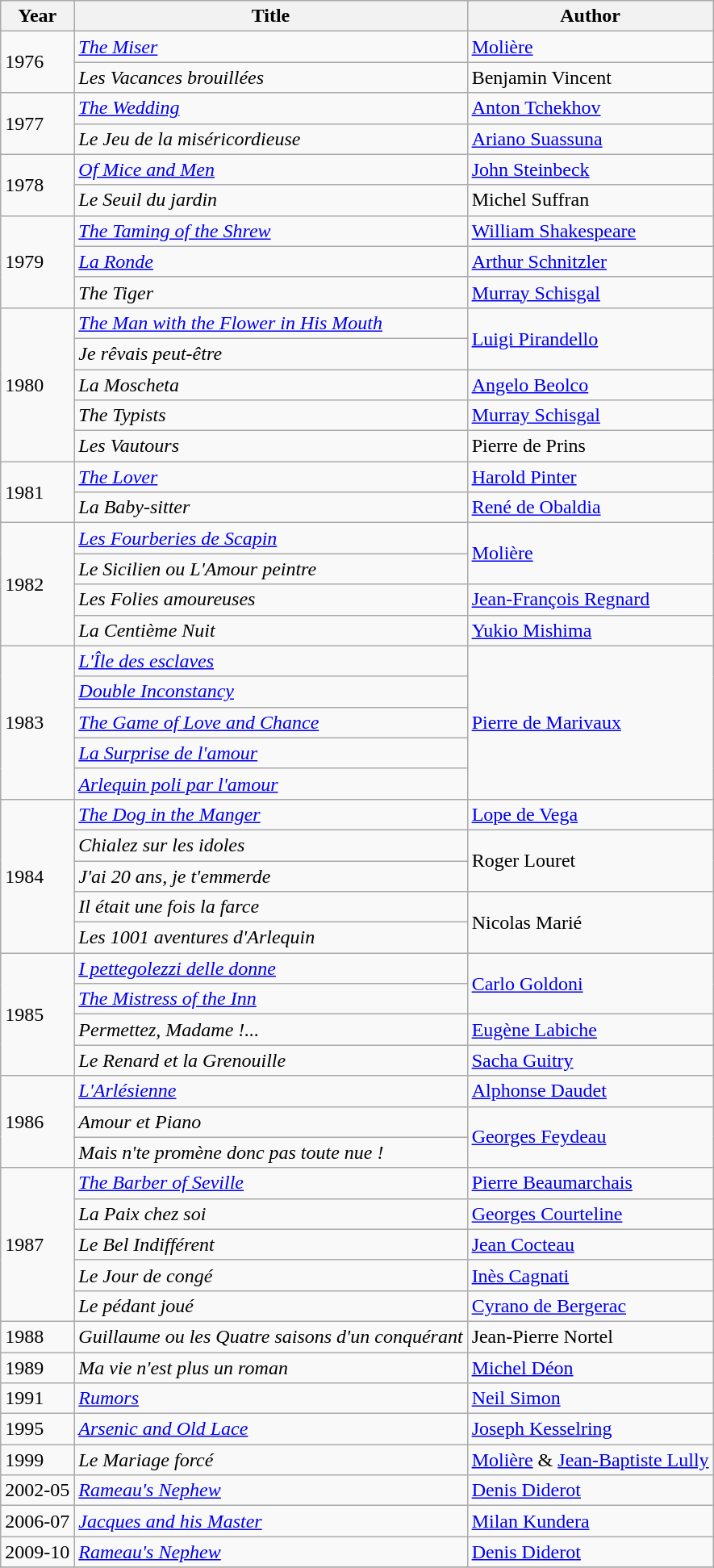<table class="wikitable sortable">
<tr>
<th>Year</th>
<th>Title</th>
<th>Author</th>
</tr>
<tr>
<td rowspan=2>1976</td>
<td><em><a href='#'>The Miser</a></em></td>
<td><a href='#'>Molière</a></td>
</tr>
<tr>
<td><em>Les Vacances brouillées</em></td>
<td>Benjamin Vincent</td>
</tr>
<tr>
<td rowspan=2>1977</td>
<td><em><a href='#'>The Wedding</a></em></td>
<td><a href='#'>Anton Tchekhov</a></td>
</tr>
<tr>
<td><em>Le Jeu de la miséricordieuse</em></td>
<td><a href='#'>Ariano Suassuna</a></td>
</tr>
<tr>
<td rowspan=2>1978</td>
<td><em><a href='#'>Of Mice and Men</a></em></td>
<td><a href='#'>John Steinbeck</a></td>
</tr>
<tr>
<td><em>Le Seuil du jardin</em></td>
<td>Michel Suffran</td>
</tr>
<tr>
<td rowspan=3>1979</td>
<td><em><a href='#'>The Taming of the Shrew</a></em></td>
<td><a href='#'>William Shakespeare</a></td>
</tr>
<tr>
<td><em><a href='#'>La Ronde</a></em></td>
<td><a href='#'>Arthur Schnitzler</a></td>
</tr>
<tr>
<td><em>The Tiger</em></td>
<td><a href='#'>Murray Schisgal</a></td>
</tr>
<tr>
<td rowspan=5>1980</td>
<td><em><a href='#'>The Man with the Flower in His Mouth</a></em></td>
<td rowspan=2><a href='#'>Luigi Pirandello</a></td>
</tr>
<tr>
<td><em>Je rêvais peut-être</em></td>
</tr>
<tr>
<td><em>La Moscheta</em></td>
<td><a href='#'>Angelo Beolco</a></td>
</tr>
<tr>
<td><em>The Typists</em></td>
<td><a href='#'>Murray Schisgal</a></td>
</tr>
<tr>
<td><em>Les Vautours</em></td>
<td>Pierre de Prins</td>
</tr>
<tr>
<td rowspan=2>1981</td>
<td><em><a href='#'>The Lover</a></em></td>
<td><a href='#'>Harold Pinter</a></td>
</tr>
<tr>
<td><em>La Baby-sitter</em></td>
<td><a href='#'>René de Obaldia</a></td>
</tr>
<tr>
<td rowspan=4>1982</td>
<td><em><a href='#'>Les Fourberies de Scapin</a></em></td>
<td rowspan=2><a href='#'>Molière</a></td>
</tr>
<tr>
<td><em>Le Sicilien ou L'Amour peintre</em></td>
</tr>
<tr>
<td><em>Les Folies amoureuses</em></td>
<td><a href='#'>Jean-François Regnard</a></td>
</tr>
<tr>
<td><em>La Centième Nuit</em></td>
<td><a href='#'>Yukio Mishima</a></td>
</tr>
<tr>
<td rowspan=5>1983</td>
<td><em><a href='#'>L'Île des esclaves</a></em></td>
<td rowspan=5><a href='#'>Pierre de Marivaux</a></td>
</tr>
<tr>
<td><em><a href='#'>Double Inconstancy</a></em></td>
</tr>
<tr>
<td><em><a href='#'>The Game of Love and Chance</a></em></td>
</tr>
<tr>
<td><em><a href='#'>La Surprise de l'amour</a></em></td>
</tr>
<tr>
<td><em><a href='#'>Arlequin poli par l'amour</a></em></td>
</tr>
<tr>
<td rowspan=5>1984</td>
<td><em><a href='#'>The Dog in the Manger</a></em></td>
<td><a href='#'>Lope de Vega</a></td>
</tr>
<tr>
<td><em>Chialez sur les idoles</em></td>
<td rowspan=2>Roger Louret</td>
</tr>
<tr>
<td><em>J'ai 20 ans, je t'emmerde</em></td>
</tr>
<tr>
<td><em>Il était une fois la farce</em></td>
<td rowspan=2>Nicolas Marié</td>
</tr>
<tr>
<td><em>Les 1001 aventures d'Arlequin</em></td>
</tr>
<tr>
<td rowspan=4>1985</td>
<td><em><a href='#'>I pettegolezzi delle donne</a></em></td>
<td rowspan=2><a href='#'>Carlo Goldoni</a></td>
</tr>
<tr>
<td><em><a href='#'>The Mistress of the Inn</a></em></td>
</tr>
<tr>
<td><em>Permettez, Madame !...</em></td>
<td><a href='#'>Eugène Labiche</a></td>
</tr>
<tr>
<td><em>Le Renard et la Grenouille</em></td>
<td><a href='#'>Sacha Guitry</a></td>
</tr>
<tr>
<td rowspan=3>1986</td>
<td><em><a href='#'>L'Arlésienne</a></em></td>
<td><a href='#'>Alphonse Daudet</a></td>
</tr>
<tr>
<td><em>Amour et Piano</em></td>
<td rowspan=2><a href='#'>Georges Feydeau</a></td>
</tr>
<tr>
<td><em>Mais n'te promène donc pas toute nue !</em></td>
</tr>
<tr>
<td rowspan=5>1987</td>
<td><em><a href='#'>The Barber of Seville</a></em></td>
<td><a href='#'>Pierre Beaumarchais</a></td>
</tr>
<tr>
<td><em>La Paix chez soi</em></td>
<td><a href='#'>Georges Courteline</a></td>
</tr>
<tr>
<td><em>Le Bel Indifférent</em></td>
<td><a href='#'>Jean Cocteau</a></td>
</tr>
<tr>
<td><em>Le Jour de congé</em></td>
<td><a href='#'>Inès Cagnati</a></td>
</tr>
<tr>
<td><em>Le pédant joué</em></td>
<td><a href='#'>Cyrano de Bergerac</a></td>
</tr>
<tr>
<td rowspan=1>1988</td>
<td><em>Guillaume ou les Quatre saisons d'un conquérant</em></td>
<td>Jean-Pierre Nortel</td>
</tr>
<tr>
<td rowspan=1>1989</td>
<td><em>Ma vie n'est plus un roman</em></td>
<td><a href='#'>Michel Déon</a></td>
</tr>
<tr>
<td rowspan=1>1991</td>
<td><em><a href='#'>Rumors</a></em></td>
<td><a href='#'>Neil Simon</a></td>
</tr>
<tr>
<td rowspan=1>1995</td>
<td><em><a href='#'>Arsenic and Old Lace</a></em></td>
<td><a href='#'>Joseph Kesselring</a></td>
</tr>
<tr>
<td rowspan=1>1999</td>
<td><em>Le Mariage forcé</em></td>
<td><a href='#'>Molière</a> & <a href='#'>Jean-Baptiste Lully</a></td>
</tr>
<tr>
<td rowspan=1>2002-05</td>
<td><em><a href='#'>Rameau's Nephew</a></em></td>
<td><a href='#'>Denis Diderot</a></td>
</tr>
<tr>
<td rowspan=1>2006-07</td>
<td><em><a href='#'>Jacques and his Master</a></em></td>
<td><a href='#'>Milan Kundera</a></td>
</tr>
<tr>
<td rowspan=1>2009-10</td>
<td><em><a href='#'>Rameau's Nephew</a></em></td>
<td><a href='#'>Denis Diderot</a></td>
</tr>
<tr>
</tr>
</table>
